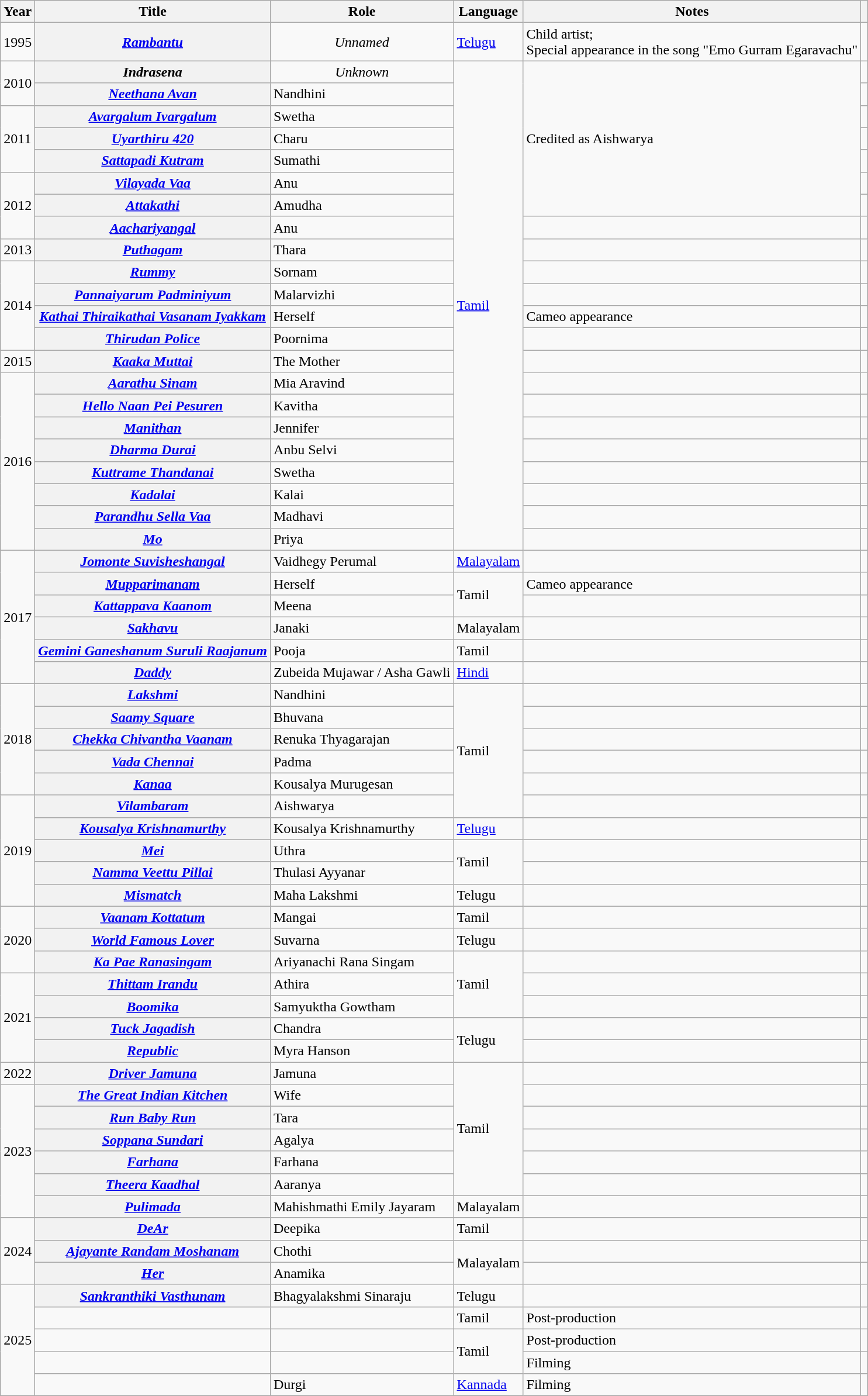<table class="wikitable plainrowheaders sortable">
<tr>
<th scope="col">Year</th>
<th scope="col">Title</th>
<th scope="col">Role</th>
<th scope="col">Language</th>
<th scope="col" class="unsortable">Notes</th>
<th scope="col" class="unsortable"></th>
</tr>
<tr>
<td>1995</td>
<th scope="row"><em><a href='#'>Rambantu</a></em></th>
<td style="text-align: center;"><em>Unnamed</em></td>
<td><a href='#'>Telugu</a></td>
<td>Child artist;<br>Special appearance in the song "Emo Gurram Egaravachu"</td>
<td></td>
</tr>
<tr>
<td rowspan="2">2010</td>
<th scope="row"><em>Indrasena</em></th>
<td style="text-align: center;"><em>Unknown</em></td>
<td rowspan="22"><a href='#'>Tamil</a></td>
<td rowspan="7">Credited as Aishwarya</td>
<td></td>
</tr>
<tr>
<th scope="row"><em><a href='#'>Neethana Avan</a></em></th>
<td>Nandhini</td>
<td></td>
</tr>
<tr>
<td rowspan="3">2011</td>
<th scope="row"><em><a href='#'>Avargalum Ivargalum</a></em></th>
<td>Swetha</td>
<td></td>
</tr>
<tr>
<th scope="row"><em><a href='#'>Uyarthiru 420</a></em></th>
<td>Charu</td>
<td></td>
</tr>
<tr>
<th scope="row"><em><a href='#'>Sattapadi Kutram</a></em></th>
<td>Sumathi</td>
<td></td>
</tr>
<tr>
<td rowspan="3">2012</td>
<th scope="row"><em><a href='#'>Vilayada Vaa</a></em></th>
<td>Anu</td>
<td></td>
</tr>
<tr>
<th scope="row"><em><a href='#'>Attakathi</a></em></th>
<td>Amudha</td>
<td></td>
</tr>
<tr>
<th scope="row"><em><a href='#'>Aachariyangal</a></em></th>
<td>Anu</td>
<td></td>
<td></td>
</tr>
<tr>
<td>2013</td>
<th scope="row"><em><a href='#'>Puthagam</a></em></th>
<td>Thara</td>
<td></td>
<td></td>
</tr>
<tr>
<td rowspan="4">2014</td>
<th scope="row"><em><a href='#'>Rummy</a></em></th>
<td>Sornam</td>
<td></td>
<td></td>
</tr>
<tr>
<th scope="row"><em><a href='#'>Pannaiyarum Padminiyum</a></em></th>
<td>Malarvizhi</td>
<td></td>
<td></td>
</tr>
<tr>
<th scope="row"><em><a href='#'>Kathai Thiraikathai Vasanam Iyakkam</a></em></th>
<td>Herself</td>
<td>Cameo appearance</td>
<td></td>
</tr>
<tr>
<th scope="row"><em><a href='#'>Thirudan Police</a></em></th>
<td>Poornima</td>
<td></td>
<td></td>
</tr>
<tr>
<td>2015</td>
<th scope="row"><em><a href='#'>Kaaka Muttai</a></em></th>
<td>The Mother</td>
<td></td>
<td></td>
</tr>
<tr>
<td rowspan="8">2016</td>
<th scope="row"><em><a href='#'>Aarathu Sinam</a></em></th>
<td>Mia Aravind</td>
<td></td>
<td></td>
</tr>
<tr>
<th scope="row"><em><a href='#'>Hello Naan Pei Pesuren</a></em></th>
<td>Kavitha</td>
<td></td>
<td></td>
</tr>
<tr>
<th scope="row"><em><a href='#'>Manithan</a></em></th>
<td>Jennifer</td>
<td></td>
<td></td>
</tr>
<tr>
<th scope="row"><em><a href='#'>Dharma Durai</a></em></th>
<td>Anbu Selvi</td>
<td></td>
<td></td>
</tr>
<tr>
<th scope="row"><em><a href='#'>Kuttrame Thandanai</a></em></th>
<td>Swetha</td>
<td></td>
<td></td>
</tr>
<tr>
<th scope="row"><em><a href='#'>Kadalai</a></em></th>
<td>Kalai</td>
<td></td>
<td></td>
</tr>
<tr>
<th scope="row"><em><a href='#'>Parandhu Sella Vaa</a></em></th>
<td>Madhavi</td>
<td></td>
<td></td>
</tr>
<tr>
<th scope="row"><em><a href='#'>Mo</a></em></th>
<td>Priya</td>
<td></td>
<td></td>
</tr>
<tr>
<td rowspan="6">2017</td>
<th scope="row"><em><a href='#'>Jomonte Suvisheshangal</a></em></th>
<td>Vaidhegy Perumal</td>
<td><a href='#'>Malayalam</a></td>
<td></td>
<td></td>
</tr>
<tr>
<th scope="row"><em><a href='#'>Mupparimanam</a></em></th>
<td>Herself</td>
<td rowspan="2">Tamil</td>
<td>Cameo appearance</td>
<td></td>
</tr>
<tr>
<th scope="row"><em><a href='#'>Kattappava Kaanom</a></em></th>
<td>Meena</td>
<td></td>
<td></td>
</tr>
<tr>
<th scope="row"><em><a href='#'>Sakhavu</a></em></th>
<td>Janaki</td>
<td>Malayalam</td>
<td></td>
<td></td>
</tr>
<tr>
<th scope="row"><em><a href='#'>Gemini Ganeshanum Suruli Raajanum</a></em></th>
<td>Pooja</td>
<td>Tamil</td>
<td></td>
<td></td>
</tr>
<tr>
<th scope="row"><em><a href='#'>Daddy</a></em></th>
<td>Zubeida Mujawar / Asha Gawli</td>
<td><a href='#'>Hindi</a></td>
<td></td>
<td></td>
</tr>
<tr>
<td rowspan="5">2018</td>
<th scope="row"><em><a href='#'>Lakshmi</a></em></th>
<td>Nandhini</td>
<td rowspan="6">Tamil</td>
<td></td>
<td></td>
</tr>
<tr>
<th scope="row"><em><a href='#'>Saamy Square</a></em></th>
<td>Bhuvana</td>
<td></td>
<td></td>
</tr>
<tr>
<th scope="row"><em><a href='#'>Chekka Chivantha Vaanam</a></em></th>
<td>Renuka Thyagarajan</td>
<td></td>
<td></td>
</tr>
<tr>
<th scope="row"><em><a href='#'>Vada Chennai</a></em></th>
<td>Padma</td>
<td></td>
<td></td>
</tr>
<tr>
<th scope="row"><em><a href='#'>Kanaa</a></em></th>
<td>Kousalya Murugesan</td>
<td></td>
<td></td>
</tr>
<tr>
<td rowspan="5">2019</td>
<th scope="row"><em><a href='#'>Vilambaram</a></em></th>
<td>Aishwarya</td>
<td></td>
<td></td>
</tr>
<tr>
<th scope="row"><em><a href='#'>Kousalya Krishnamurthy</a></em></th>
<td>Kousalya Krishnamurthy</td>
<td><a href='#'>Telugu</a></td>
<td></td>
<td></td>
</tr>
<tr>
<th scope="row"><em><a href='#'>Mei</a></em></th>
<td>Uthra</td>
<td rowspan="2">Tamil</td>
<td></td>
<td></td>
</tr>
<tr>
<th scope="row"><em><a href='#'>Namma Veettu Pillai</a></em></th>
<td>Thulasi Ayyanar</td>
<td></td>
<td></td>
</tr>
<tr>
<th scope="row"><em><a href='#'>Mismatch</a></em></th>
<td>Maha Lakshmi</td>
<td>Telugu</td>
<td></td>
<td></td>
</tr>
<tr>
<td rowspan="3">2020</td>
<th scope="row"><em><a href='#'>Vaanam Kottatum</a></em></th>
<td>Mangai</td>
<td>Tamil</td>
<td></td>
<td></td>
</tr>
<tr>
<th scope="row"><em><a href='#'>World Famous Lover</a></em></th>
<td>Suvarna</td>
<td>Telugu</td>
<td></td>
<td></td>
</tr>
<tr>
<th scope="row"><em><a href='#'>Ka Pae Ranasingam</a></em></th>
<td>Ariyanachi Rana Singam</td>
<td rowspan="3">Tamil</td>
<td></td>
<td></td>
</tr>
<tr>
<td rowspan="4">2021</td>
<th scope="row"><em><a href='#'>Thittam Irandu</a></em></th>
<td>Athira</td>
<td></td>
<td></td>
</tr>
<tr>
<th scope="row"><em><a href='#'>Boomika</a></em></th>
<td>Samyuktha Gowtham</td>
<td></td>
<td></td>
</tr>
<tr>
<th scope="row"><em><a href='#'>Tuck Jagadish</a></em></th>
<td>Chandra</td>
<td rowspan="2">Telugu</td>
<td></td>
<td></td>
</tr>
<tr>
<th scope="row"><em><a href='#'>Republic</a></em></th>
<td>Myra Hanson</td>
<td></td>
<td></td>
</tr>
<tr>
<td>2022</td>
<th scope="row"><em><a href='#'>Driver Jamuna</a></em></th>
<td>Jamuna</td>
<td rowspan="6">Tamil</td>
<td></td>
<td></td>
</tr>
<tr>
<td rowspan="6">2023</td>
<th scope="row"><em><a href='#'>The Great Indian Kitchen</a></em></th>
<td>Wife</td>
<td></td>
<td></td>
</tr>
<tr>
<th scope="row"><em><a href='#'>Run Baby Run</a></em></th>
<td>Tara</td>
<td></td>
<td></td>
</tr>
<tr>
<th scope="row"><em><a href='#'>Soppana Sundari</a></em></th>
<td>Agalya</td>
<td></td>
<td></td>
</tr>
<tr>
<th scope="row"><em><a href='#'>Farhana</a></em></th>
<td>Farhana</td>
<td></td>
<td></td>
</tr>
<tr>
<th scope="row"><em><a href='#'>Theera Kaadhal</a></em></th>
<td>Aaranya</td>
<td></td>
<td></td>
</tr>
<tr>
<th scope="row"><em><a href='#'>Pulimada</a></em></th>
<td>Mahishmathi Emily Jayaram</td>
<td>Malayalam</td>
<td></td>
<td></td>
</tr>
<tr>
<td rowspan="3">2024</td>
<th scope="row"><em><a href='#'>DeAr</a></em></th>
<td>Deepika</td>
<td>Tamil</td>
<td></td>
<td></td>
</tr>
<tr>
<th scope="row"><em><a href='#'>Ajayante Randam Moshanam</a></em></th>
<td>Chothi</td>
<td rowspan="2">Malayalam</td>
<td></td>
<td></td>
</tr>
<tr>
<th scope="row"><em><a href='#'>Her</a></em></th>
<td>Anamika</td>
<td></td>
<td></td>
</tr>
<tr>
<td rowspan="5">2025</td>
<th scope="row"><em><a href='#'>Sankranthiki Vasthunam</a></em></th>
<td>Bhagyalakshmi Sinaraju</td>
<td>Telugu</td>
<td></td>
<td></td>
</tr>
<tr>
<td></td>
<td></td>
<td>Tamil</td>
<td>Post-production</td>
<td></td>
</tr>
<tr>
<td></td>
<td></td>
<td rowspan="2">Tamil</td>
<td>Post-production</td>
<td></td>
</tr>
<tr>
<td></td>
<td></td>
<td>Filming</td>
<td></td>
</tr>
<tr>
<td></td>
<td>Durgi</td>
<td><a href='#'>Kannada</a></td>
<td>Filming</td>
<td></td>
</tr>
</table>
